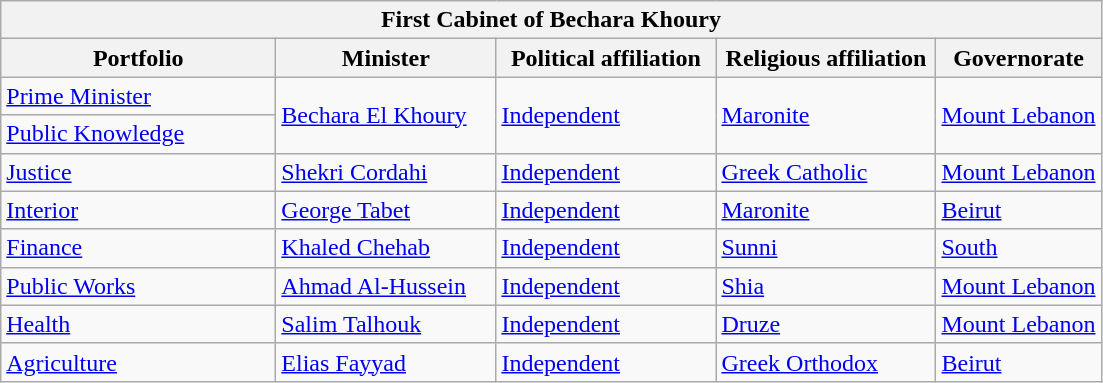<table class="wikitable">
<tr>
<th colspan="5">First Cabinet of Bechara Khoury</th>
</tr>
<tr>
<th width="25%">Portfolio</th>
<th width="20%">Minister</th>
<th width="20%">Political affiliation</th>
<th width="20%">Religious affiliation</th>
<th width="20%">Governorate</th>
</tr>
<tr>
<td><a href='#'>Prime Minister</a></td>
<td rowspan="2"><a href='#'>Bechara El Khoury</a></td>
<td rowspan="2"> <a href='#'>Independent</a></td>
<td rowspan="2"><a href='#'>Maronite</a></td>
<td rowspan="2"><a href='#'>Mount Lebanon</a></td>
</tr>
<tr>
<td><a href='#'>Public Knowledge</a></td>
</tr>
<tr>
<td><a href='#'>Justice</a></td>
<td><a href='#'>Shekri Cordahi</a></td>
<td> <a href='#'>Independent</a></td>
<td><a href='#'>Greek Catholic</a></td>
<td><a href='#'>Mount Lebanon</a></td>
</tr>
<tr>
<td><a href='#'>Interior</a></td>
<td><a href='#'>George Tabet</a></td>
<td> <a href='#'>Independent</a></td>
<td><a href='#'>Maronite</a></td>
<td><a href='#'>Beirut</a></td>
</tr>
<tr>
<td><a href='#'>Finance</a></td>
<td><a href='#'>Khaled Chehab</a></td>
<td> <a href='#'>Independent</a></td>
<td><a href='#'>Sunni</a></td>
<td><a href='#'>South</a></td>
</tr>
<tr>
<td><a href='#'>Public Works</a></td>
<td><a href='#'>Ahmad Al-Hussein</a></td>
<td> <a href='#'>Independent</a></td>
<td><a href='#'>Shia</a></td>
<td><a href='#'>Mount Lebanon</a></td>
</tr>
<tr>
<td><a href='#'>Health</a></td>
<td><a href='#'>Salim Talhouk</a></td>
<td> <a href='#'>Independent</a></td>
<td><a href='#'>Druze</a></td>
<td><a href='#'>Mount Lebanon</a></td>
</tr>
<tr>
<td><a href='#'>Agriculture</a></td>
<td><a href='#'>Elias Fayyad</a></td>
<td> <a href='#'>Independent</a></td>
<td><a href='#'>Greek Orthodox</a></td>
<td><a href='#'>Beirut</a></td>
</tr>
</table>
